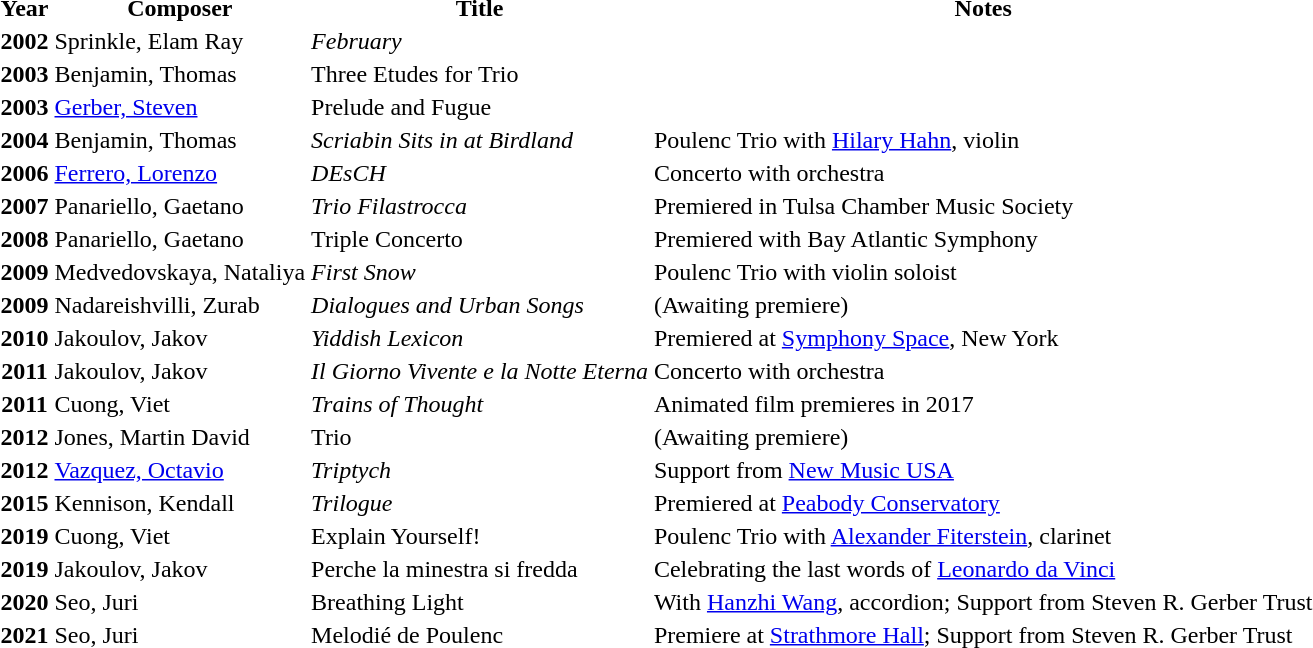<table>
<tr>
<th>Year</th>
<th>Composer</th>
<th>Title</th>
<th>Notes</th>
</tr>
<tr>
<th>2002</th>
<td>Sprinkle, Elam Ray</td>
<td><em>February</em></td>
<td></td>
</tr>
<tr>
<th>2003</th>
<td>Benjamin, Thomas</td>
<td>Three Etudes for Trio</td>
<td></td>
</tr>
<tr>
<th>2003</th>
<td><a href='#'>Gerber, Steven</a></td>
<td>Prelude and Fugue</td>
<td></td>
</tr>
<tr>
<th>2004</th>
<td>Benjamin, Thomas</td>
<td><em>Scriabin Sits in at Birdland</em></td>
<td>Poulenc Trio with <a href='#'>Hilary Hahn</a>, violin</td>
</tr>
<tr>
<th>2006</th>
<td><a href='#'>Ferrero, Lorenzo</a></td>
<td><em>DEsCH</em></td>
<td>Concerto with orchestra</td>
</tr>
<tr>
<th>2007</th>
<td>Panariello, Gaetano</td>
<td><em>Trio Filastrocca</em></td>
<td>Premiered in Tulsa Chamber Music Society</td>
</tr>
<tr>
<th>2008</th>
<td>Panariello, Gaetano</td>
<td>Triple Concerto</td>
<td>Premiered with Bay Atlantic Symphony</td>
</tr>
<tr>
<th>2009</th>
<td>Medvedovskaya, Nataliya</td>
<td><em>First Snow</em></td>
<td>Poulenc Trio with violin soloist</td>
</tr>
<tr>
<th>2009</th>
<td>Nadareishvilli, Zurab</td>
<td><em>Dialogues and Urban Songs</em></td>
<td>(Awaiting premiere)</td>
</tr>
<tr>
<th>2010</th>
<td>Jakoulov, Jakov</td>
<td><em>Yiddish Lexicon</em></td>
<td>Premiered at <a href='#'>Symphony Space</a>, New York</td>
</tr>
<tr>
<th>2011</th>
<td>Jakoulov, Jakov</td>
<td><em>Il Giorno Vivente e la Notte Eterna</em></td>
<td>Concerto with orchestra</td>
</tr>
<tr>
<th>2011</th>
<td>Cuong, Viet</td>
<td><em>Trains of Thought</em></td>
<td>Animated film premieres in 2017</td>
</tr>
<tr>
<th>2012</th>
<td>Jones, Martin David</td>
<td>Trio</td>
<td>(Awaiting premiere)</td>
</tr>
<tr>
<th>2012</th>
<td><a href='#'>Vazquez, Octavio</a></td>
<td><em>Triptych</em></td>
<td>Support from <a href='#'>New Music USA</a></td>
</tr>
<tr>
<th>2015</th>
<td>Kennison, Kendall</td>
<td><em>Trilogue</em></td>
<td>Premiered at <a href='#'>Peabody Conservatory</a></td>
</tr>
<tr>
<th>2019</th>
<td>Cuong, Viet</td>
<td>Explain Yourself!</td>
<td>Poulenc Trio with <a href='#'>Alexander Fiterstein</a>, clarinet</td>
</tr>
<tr>
<th>2019</th>
<td>Jakoulov, Jakov</td>
<td>Perche la minestra si fredda</td>
<td>Celebrating the last words of <a href='#'>Leonardo da Vinci</a></td>
</tr>
<tr>
<th>2020</th>
<td>Seo, Juri</td>
<td>Breathing Light</td>
<td>With <a href='#'>Hanzhi Wang</a>, accordion; Support from Steven R. Gerber Trust</td>
</tr>
<tr>
<th>2021</th>
<td>Seo, Juri</td>
<td>Melodié de Poulenc</td>
<td>Premiere at <a href='#'>Strathmore Hall</a>; Support from Steven R. Gerber Trust</td>
</tr>
</table>
